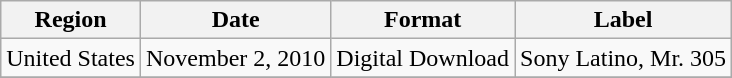<table class=wikitable>
<tr>
<th>Region</th>
<th>Date</th>
<th>Format</th>
<th>Label</th>
</tr>
<tr>
<td>United States</td>
<td>November 2, 2010</td>
<td>Digital Download</td>
<td>Sony Latino, Mr. 305</td>
</tr>
<tr>
</tr>
</table>
